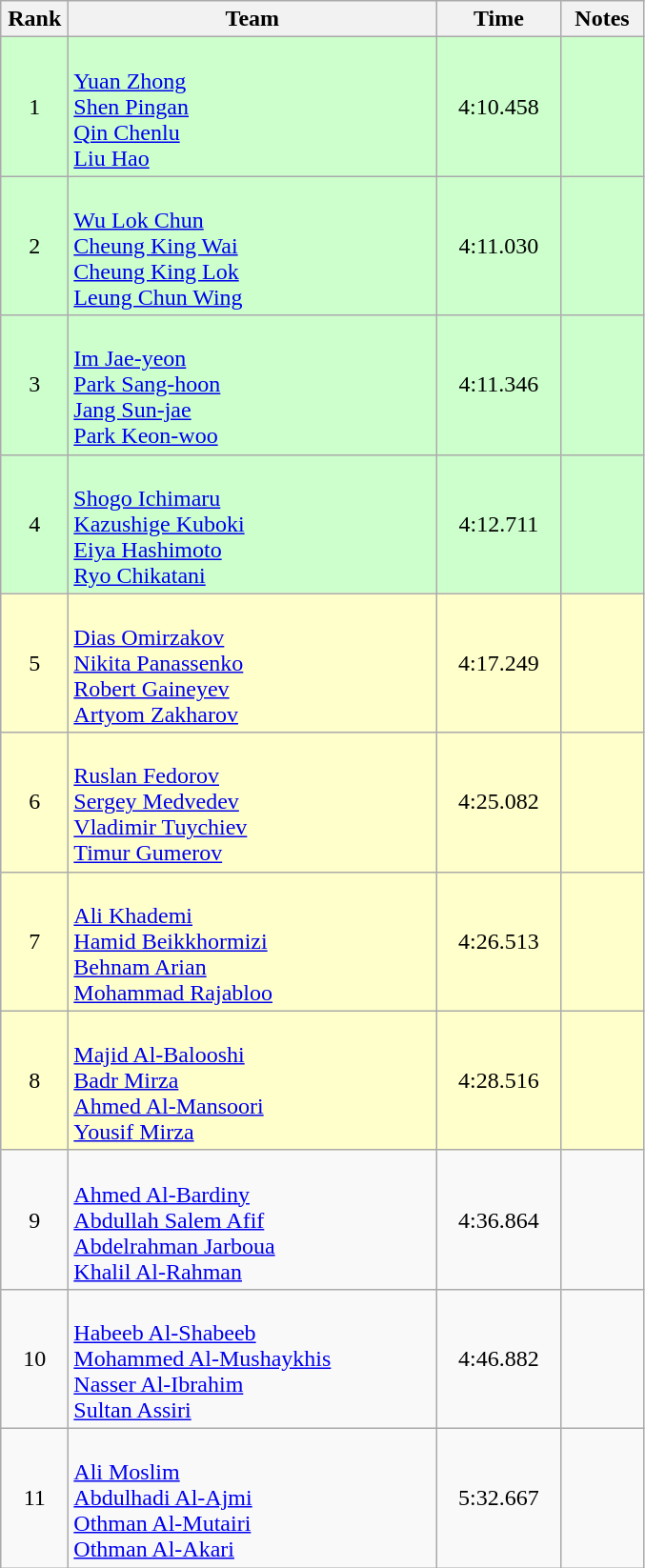<table class=wikitable style="text-align:center">
<tr>
<th width=40>Rank</th>
<th width=250>Team</th>
<th width=80>Time</th>
<th width=50>Notes</th>
</tr>
<tr bgcolor="ccffcc">
<td>1</td>
<td align=left><br><a href='#'>Yuan Zhong</a><br><a href='#'>Shen Pingan</a><br><a href='#'>Qin Chenlu</a><br><a href='#'>Liu Hao</a></td>
<td>4:10.458</td>
<td></td>
</tr>
<tr bgcolor="ccffcc">
<td>2</td>
<td align=left><br><a href='#'>Wu Lok Chun</a><br><a href='#'>Cheung King Wai</a><br><a href='#'>Cheung King Lok</a><br><a href='#'>Leung Chun Wing</a></td>
<td>4:11.030</td>
<td></td>
</tr>
<tr bgcolor="ccffcc">
<td>3</td>
<td align=left><br><a href='#'>Im Jae-yeon</a><br><a href='#'>Park Sang-hoon</a><br><a href='#'>Jang Sun-jae</a><br><a href='#'>Park Keon-woo</a></td>
<td>4:11.346</td>
<td></td>
</tr>
<tr bgcolor="ccffcc">
<td>4</td>
<td align=left><br><a href='#'>Shogo Ichimaru</a><br><a href='#'>Kazushige Kuboki</a><br><a href='#'>Eiya Hashimoto</a><br><a href='#'>Ryo Chikatani</a></td>
<td>4:12.711</td>
<td></td>
</tr>
<tr bgcolor="ffffcc">
<td>5</td>
<td align=left><br><a href='#'>Dias Omirzakov</a><br><a href='#'>Nikita Panassenko</a><br><a href='#'>Robert Gaineyev</a><br><a href='#'>Artyom Zakharov</a></td>
<td>4:17.249</td>
<td></td>
</tr>
<tr bgcolor="ffffcc">
<td>6</td>
<td align=left><br><a href='#'>Ruslan Fedorov</a><br><a href='#'>Sergey Medvedev</a><br><a href='#'>Vladimir Tuychiev</a><br><a href='#'>Timur Gumerov</a></td>
<td>4:25.082</td>
<td></td>
</tr>
<tr bgcolor="ffffcc">
<td>7</td>
<td align=left><br><a href='#'>Ali Khademi</a><br><a href='#'>Hamid Beikkhormizi</a><br><a href='#'>Behnam Arian</a><br><a href='#'>Mohammad Rajabloo</a></td>
<td>4:26.513</td>
<td></td>
</tr>
<tr bgcolor="ffffcc">
<td>8</td>
<td align=left><br><a href='#'>Majid Al-Balooshi</a><br><a href='#'>Badr Mirza</a><br><a href='#'>Ahmed Al-Mansoori</a><br><a href='#'>Yousif Mirza</a></td>
<td>4:28.516</td>
<td></td>
</tr>
<tr>
<td>9</td>
<td align=left><br><a href='#'>Ahmed Al-Bardiny</a><br><a href='#'>Abdullah Salem Afif</a><br><a href='#'>Abdelrahman Jarboua</a><br><a href='#'>Khalil Al-Rahman</a></td>
<td>4:36.864</td>
<td></td>
</tr>
<tr>
<td>10</td>
<td align=left><br><a href='#'>Habeeb Al-Shabeeb</a><br><a href='#'>Mohammed Al-Mushaykhis</a><br><a href='#'>Nasser Al-Ibrahim</a><br><a href='#'>Sultan Assiri</a></td>
<td>4:46.882</td>
<td></td>
</tr>
<tr>
<td>11</td>
<td align=left><br><a href='#'>Ali Moslim</a><br><a href='#'>Abdulhadi Al-Ajmi</a><br><a href='#'>Othman Al-Mutairi</a><br><a href='#'>Othman Al-Akari</a></td>
<td>5:32.667</td>
<td></td>
</tr>
</table>
